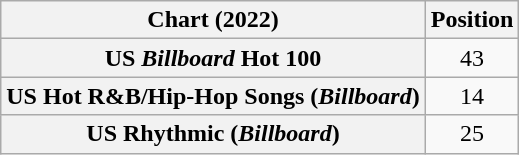<table class="wikitable sortable plainrowheaders" style="text-align:center">
<tr>
<th scope="col">Chart (2022)</th>
<th scope="col">Position</th>
</tr>
<tr>
<th scope="row">US <em>Billboard</em> Hot 100</th>
<td>43</td>
</tr>
<tr>
<th scope="row">US Hot R&B/Hip-Hop Songs (<em>Billboard</em>)</th>
<td>14</td>
</tr>
<tr>
<th scope="row">US Rhythmic (<em>Billboard</em>)</th>
<td>25</td>
</tr>
</table>
